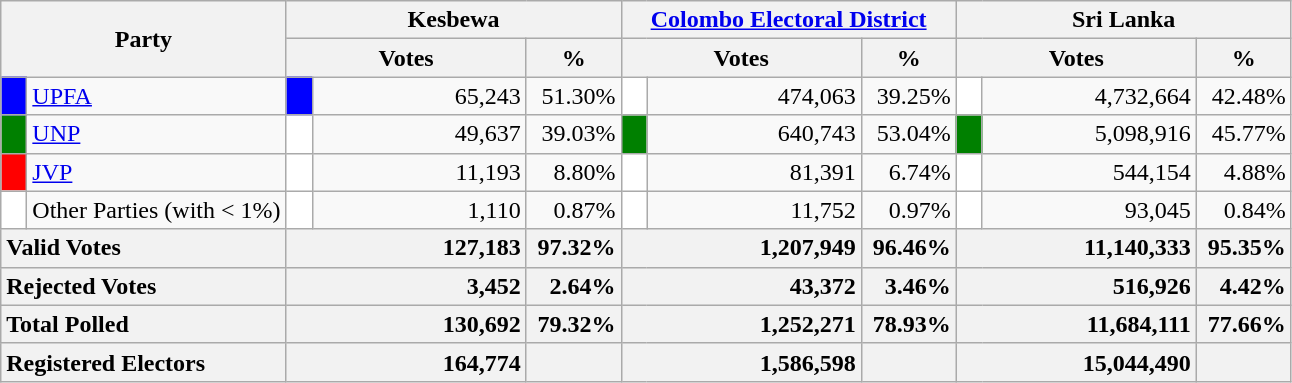<table class="wikitable">
<tr>
<th colspan="2" width="144px"rowspan="2">Party</th>
<th colspan="3" width="216px">Kesbewa</th>
<th colspan="3" width="216px"><a href='#'>Colombo Electoral District</a></th>
<th colspan="3" width="216px">Sri Lanka</th>
</tr>
<tr>
<th colspan="2" width="144px">Votes</th>
<th>%</th>
<th colspan="2" width="144px">Votes</th>
<th>%</th>
<th colspan="2" width="144px">Votes</th>
<th>%</th>
</tr>
<tr>
<td style="background-color:blue;" width="10px"></td>
<td style="text-align:left;"><a href='#'>UPFA</a></td>
<td style="background-color:blue;" width="10px"></td>
<td style="text-align:right;">65,243</td>
<td style="text-align:right;">51.30%</td>
<td style="background-color:white;" width="10px"></td>
<td style="text-align:right;">474,063</td>
<td style="text-align:right;">39.25%</td>
<td style="background-color:white;" width="10px"></td>
<td style="text-align:right;">4,732,664</td>
<td style="text-align:right;">42.48%</td>
</tr>
<tr>
<td style="background-color:green;" width="10px"></td>
<td style="text-align:left;"><a href='#'>UNP</a></td>
<td style="background-color:white;" width="10px"></td>
<td style="text-align:right;">49,637</td>
<td style="text-align:right;">39.03%</td>
<td style="background-color:green;" width="10px"></td>
<td style="text-align:right;">640,743</td>
<td style="text-align:right;">53.04%</td>
<td style="background-color:green;" width="10px"></td>
<td style="text-align:right;">5,098,916</td>
<td style="text-align:right;">45.77%</td>
</tr>
<tr>
<td style="background-color:red;" width="10px"></td>
<td style="text-align:left;"><a href='#'>JVP</a></td>
<td style="background-color:white;" width="10px"></td>
<td style="text-align:right;">11,193</td>
<td style="text-align:right;">8.80%</td>
<td style="background-color:white;" width="10px"></td>
<td style="text-align:right;">81,391</td>
<td style="text-align:right;">6.74%</td>
<td style="background-color:white;" width="10px"></td>
<td style="text-align:right;">544,154</td>
<td style="text-align:right;">4.88%</td>
</tr>
<tr>
<td style="background-color:white;" width="10px"></td>
<td style="text-align:left;">Other Parties (with < 1%)</td>
<td style="background-color:white;" width="10px"></td>
<td style="text-align:right;">1,110</td>
<td style="text-align:right;">0.87%</td>
<td style="background-color:white;" width="10px"></td>
<td style="text-align:right;">11,752</td>
<td style="text-align:right;">0.97%</td>
<td style="background-color:white;" width="10px"></td>
<td style="text-align:right;">93,045</td>
<td style="text-align:right;">0.84%</td>
</tr>
<tr>
<th colspan="2" width="144px"style="text-align:left;">Valid Votes</th>
<th style="text-align:right;"colspan="2" width="144px">127,183</th>
<th style="text-align:right;">97.32%</th>
<th style="text-align:right;"colspan="2" width="144px">1,207,949</th>
<th style="text-align:right;">96.46%</th>
<th style="text-align:right;"colspan="2" width="144px">11,140,333</th>
<th style="text-align:right;">95.35%</th>
</tr>
<tr>
<th colspan="2" width="144px"style="text-align:left;">Rejected Votes</th>
<th style="text-align:right;"colspan="2" width="144px">3,452</th>
<th style="text-align:right;">2.64%</th>
<th style="text-align:right;"colspan="2" width="144px">43,372</th>
<th style="text-align:right;">3.46%</th>
<th style="text-align:right;"colspan="2" width="144px">516,926</th>
<th style="text-align:right;">4.42%</th>
</tr>
<tr>
<th colspan="2" width="144px"style="text-align:left;">Total Polled</th>
<th style="text-align:right;"colspan="2" width="144px">130,692</th>
<th style="text-align:right;">79.32%</th>
<th style="text-align:right;"colspan="2" width="144px">1,252,271</th>
<th style="text-align:right;">78.93%</th>
<th style="text-align:right;"colspan="2" width="144px">11,684,111</th>
<th style="text-align:right;">77.66%</th>
</tr>
<tr>
<th colspan="2" width="144px"style="text-align:left;">Registered Electors</th>
<th style="text-align:right;"colspan="2" width="144px">164,774</th>
<th></th>
<th style="text-align:right;"colspan="2" width="144px">1,586,598</th>
<th></th>
<th style="text-align:right;"colspan="2" width="144px">15,044,490</th>
<th></th>
</tr>
</table>
